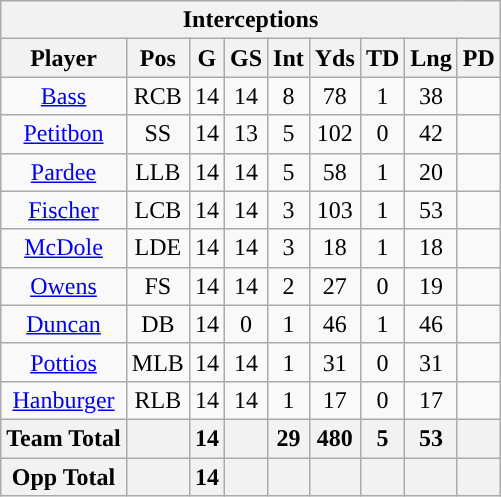<table class="wikitable" style="text-align:center">
<tr>
<th colspan="9">Interceptions</th>
</tr>
<tr>
<th>Player</th>
<th>Pos</th>
<th>G</th>
<th>GS</th>
<th>Int</th>
<th>Yds</th>
<th>TD</th>
<th>Lng</th>
<th>PD</th>
</tr>
<tr>
<td><a href='#'>Bass</a></td>
<td>RCB</td>
<td>14</td>
<td>14</td>
<td>8</td>
<td>78</td>
<td>1</td>
<td>38</td>
<td></td>
</tr>
<tr>
<td><a href='#'>Petitbon</a></td>
<td>SS</td>
<td>14</td>
<td>13</td>
<td>5</td>
<td>102</td>
<td>0</td>
<td>42</td>
<td></td>
</tr>
<tr>
<td><a href='#'>Pardee</a></td>
<td>LLB</td>
<td>14</td>
<td>14</td>
<td>5</td>
<td>58</td>
<td>1</td>
<td>20</td>
<td></td>
</tr>
<tr>
<td><a href='#'>Fischer</a></td>
<td>LCB</td>
<td>14</td>
<td>14</td>
<td>3</td>
<td>103</td>
<td>1</td>
<td>53</td>
<td></td>
</tr>
<tr>
<td><a href='#'>McDole</a></td>
<td>LDE</td>
<td>14</td>
<td>14</td>
<td>3</td>
<td>18</td>
<td>1</td>
<td>18</td>
<td></td>
</tr>
<tr>
<td><a href='#'>Owens</a></td>
<td>FS</td>
<td>14</td>
<td>14</td>
<td>2</td>
<td>27</td>
<td>0</td>
<td>19</td>
<td></td>
</tr>
<tr>
<td><a href='#'>Duncan</a></td>
<td>DB</td>
<td>14</td>
<td>0</td>
<td>1</td>
<td>46</td>
<td>1</td>
<td>46</td>
<td></td>
</tr>
<tr>
<td><a href='#'>Pottios</a></td>
<td>MLB</td>
<td>14</td>
<td>14</td>
<td>1</td>
<td>31</td>
<td>0</td>
<td>31</td>
<td></td>
</tr>
<tr>
<td><a href='#'>Hanburger</a></td>
<td>RLB</td>
<td>14</td>
<td>14</td>
<td>1</td>
<td>17</td>
<td>0</td>
<td>17</td>
<td></td>
</tr>
<tr>
<th>Team Total</th>
<th></th>
<th>14</th>
<th></th>
<th>29</th>
<th>480</th>
<th>5</th>
<th>53</th>
<th></th>
</tr>
<tr>
<th>Opp Total</th>
<th></th>
<th>14</th>
<th></th>
<th></th>
<th></th>
<th></th>
<th></th>
<th></th>
</tr>
</table>
